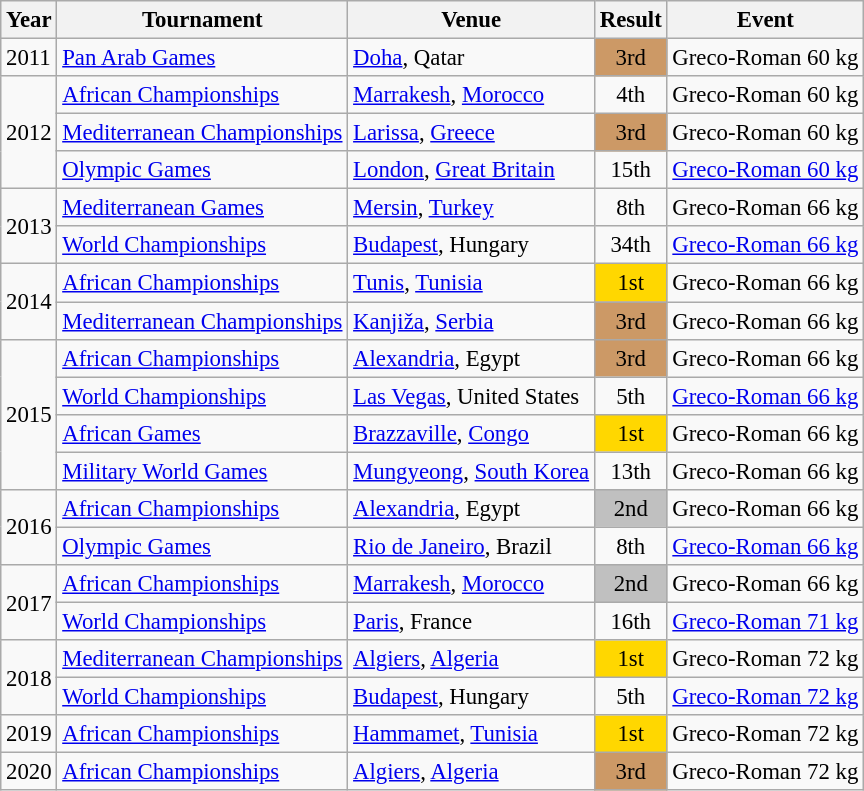<table class="wikitable" style="font-size:95%;">
<tr>
<th>Year</th>
<th>Tournament</th>
<th>Venue</th>
<th>Result</th>
<th>Event</th>
</tr>
<tr>
<td>2011</td>
<td><a href='#'>Pan Arab Games</a></td>
<td> <a href='#'>Doha</a>, Qatar</td>
<td align="center" bgcolor=cc9966>3rd</td>
<td>Greco-Roman 60 kg</td>
</tr>
<tr>
<td rowspan=3>2012</td>
<td><a href='#'>African Championships</a></td>
<td> <a href='#'>Marrakesh</a>, <a href='#'>Morocco</a></td>
<td align="center">4th</td>
<td>Greco-Roman 60 kg</td>
</tr>
<tr>
<td><a href='#'>Mediterranean Championships</a></td>
<td> <a href='#'>Larissa</a>, <a href='#'>Greece</a></td>
<td align="center" bgcolor=cc9966>3rd</td>
<td>Greco-Roman 60 kg</td>
</tr>
<tr>
<td><a href='#'>Olympic Games</a></td>
<td> <a href='#'>London</a>, <a href='#'>Great Britain</a></td>
<td align="center">15th</td>
<td><a href='#'>Greco-Roman 60 kg</a></td>
</tr>
<tr>
<td rowspan=2>2013</td>
<td><a href='#'>Mediterranean Games</a></td>
<td> <a href='#'>Mersin</a>, <a href='#'>Turkey</a></td>
<td align="center">8th</td>
<td>Greco-Roman 66 kg</td>
</tr>
<tr>
<td><a href='#'>World Championships</a></td>
<td> <a href='#'>Budapest</a>, Hungary</td>
<td align="center">34th</td>
<td><a href='#'>Greco-Roman 66 kg</a></td>
</tr>
<tr>
<td rowspan=2>2014</td>
<td><a href='#'>African Championships</a></td>
<td> <a href='#'>Tunis</a>, <a href='#'>Tunisia</a></td>
<td align="center" bgcolor=gold>1st</td>
<td>Greco-Roman 66 kg</td>
</tr>
<tr>
<td><a href='#'>Mediterranean Championships</a></td>
<td> <a href='#'>Kanjiža</a>, <a href='#'>Serbia</a></td>
<td align="center" bgcolor=cc9966>3rd</td>
<td>Greco-Roman 66 kg</td>
</tr>
<tr>
<td rowspan=4>2015</td>
<td><a href='#'>African Championships</a></td>
<td> <a href='#'>Alexandria</a>, Egypt</td>
<td align="center" bgcolor=cc9966>3rd</td>
<td>Greco-Roman 66 kg</td>
</tr>
<tr>
<td><a href='#'>World Championships</a></td>
<td> <a href='#'>Las Vegas</a>, United States</td>
<td align="center">5th</td>
<td><a href='#'>Greco-Roman 66 kg</a></td>
</tr>
<tr>
<td><a href='#'>African Games</a></td>
<td> <a href='#'>Brazzaville</a>, <a href='#'>Congo</a></td>
<td align="center" bgcolor=gold>1st</td>
<td>Greco-Roman 66 kg</td>
</tr>
<tr>
<td><a href='#'>Military World Games</a></td>
<td> <a href='#'>Mungyeong</a>, <a href='#'>South Korea</a></td>
<td align="center">13th</td>
<td>Greco-Roman 66 kg</td>
</tr>
<tr>
<td rowspan=2>2016</td>
<td><a href='#'>African Championships</a></td>
<td> <a href='#'>Alexandria</a>, Egypt</td>
<td align="center" bgcolor=silver>2nd</td>
<td>Greco-Roman 66 kg</td>
</tr>
<tr>
<td><a href='#'>Olympic Games</a></td>
<td> <a href='#'>Rio de Janeiro</a>, Brazil</td>
<td align="center">8th</td>
<td><a href='#'>Greco-Roman 66 kg</a></td>
</tr>
<tr>
<td rowspan=2>2017</td>
<td><a href='#'>African Championships</a></td>
<td> <a href='#'>Marrakesh</a>, <a href='#'>Morocco</a></td>
<td align="center" bgcolor=silver>2nd</td>
<td>Greco-Roman 66 kg</td>
</tr>
<tr>
<td><a href='#'>World Championships</a></td>
<td> <a href='#'>Paris</a>, France</td>
<td align="center">16th</td>
<td><a href='#'>Greco-Roman 71 kg</a></td>
</tr>
<tr>
<td rowspan=2>2018</td>
<td><a href='#'>Mediterranean Championships</a></td>
<td> <a href='#'>Algiers</a>, <a href='#'>Algeria</a></td>
<td align="center" bgcolor=gold>1st</td>
<td>Greco-Roman 72 kg</td>
</tr>
<tr>
<td><a href='#'>World Championships</a></td>
<td> <a href='#'>Budapest</a>, Hungary</td>
<td align="center">5th</td>
<td><a href='#'>Greco-Roman 72 kg</a></td>
</tr>
<tr>
<td>2019</td>
<td><a href='#'>African Championships</a></td>
<td> <a href='#'>Hammamet</a>, <a href='#'>Tunisia</a></td>
<td align="center" bgcolor=gold>1st</td>
<td>Greco-Roman 72 kg</td>
</tr>
<tr>
<td>2020</td>
<td><a href='#'>African Championships</a></td>
<td> <a href='#'>Algiers</a>, <a href='#'>Algeria</a></td>
<td align="center" bgcolor=cc9966>3rd</td>
<td>Greco-Roman 72 kg</td>
</tr>
</table>
